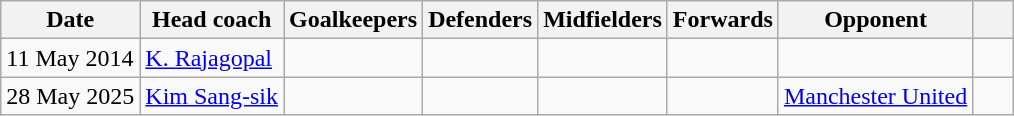<table class="wikitable">
<tr>
<th>Date</th>
<th>Head coach</th>
<th>Goalkeepers</th>
<th>Defenders</th>
<th>Midfielders</th>
<th>Forwards</th>
<th>Opponent</th>
<th scope="col" style="width:4%"></th>
</tr>
<tr>
<td>11 May 2014</td>
<td> <a href='#'>K. Rajagopal</a></td>
<td></td>
<td></td>
<td></td>
<td></td>
<td></td>
<td></td>
</tr>
<tr>
<td>28 May 2025</td>
<td> <a href='#'>Kim Sang-sik</a></td>
<td></td>
<td></td>
<td></td>
<td></td>
<td> <a href='#'>Manchester United</a></td>
<td></td>
</tr>
</table>
